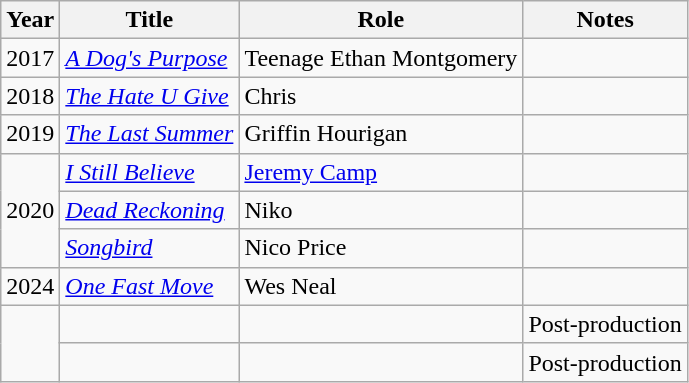<table class="wikitable sortable">
<tr>
<th scope="col">Year</th>
<th scope="col">Title</th>
<th scope="col">Role</th>
<th scope="col" class="unsortable">Notes</th>
</tr>
<tr>
<td>2017</td>
<td data-sort-value="Dog's Purpose, A"><em><a href='#'>A Dog's Purpose</a></em></td>
<td>Teenage Ethan Montgomery</td>
<td></td>
</tr>
<tr>
<td>2018</td>
<td data-sort-value="Hate U Give, The"><em><a href='#'>The Hate U Give</a></em></td>
<td>Chris</td>
<td></td>
</tr>
<tr>
<td>2019</td>
<td data-sort-value="Last Summer, The"><em><a href='#'>The Last Summer</a></em></td>
<td>Griffin Hourigan</td>
<td></td>
</tr>
<tr>
<td rowspan="3">2020</td>
<td><em><a href='#'>I Still Believe</a></em></td>
<td><a href='#'>Jeremy Camp</a></td>
<td></td>
</tr>
<tr>
<td><em><a href='#'>Dead Reckoning</a></em></td>
<td>Niko</td>
<td></td>
</tr>
<tr>
<td><em><a href='#'>Songbird</a></em></td>
<td>Nico Price</td>
<td></td>
</tr>
<tr>
<td>2024</td>
<td><em><a href='#'>One Fast Move</a></em></td>
<td>Wes Neal</td>
<td></td>
</tr>
<tr>
<td rowspan="2"></td>
<td></td>
<td></td>
<td>Post-production</td>
</tr>
<tr>
<td></td>
<td></td>
<td>Post-production</td>
</tr>
</table>
